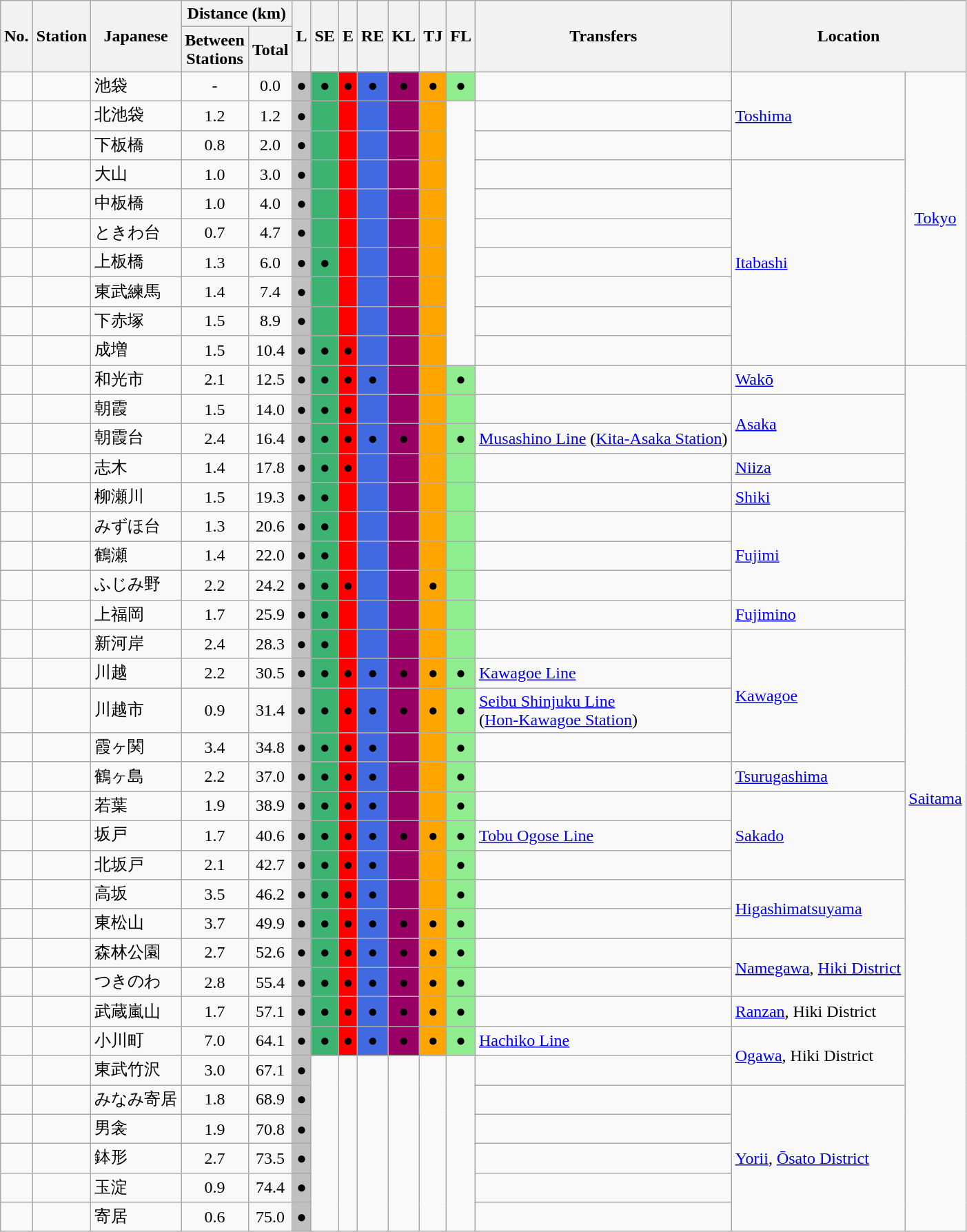<table class=wikitable style="text-align: center; ">
<tr style="text-align: center; ">
<th rowspan=2>No.</th>
<th rowspan=2>Station</th>
<th rowspan=2>Japanese</th>
<th colspan=2>Distance (km)</th>
<th rowspan=2>L</th>
<th rowspan=2>SE</th>
<th rowspan=2>E</th>
<th rowspan=2>RE</th>
<th rowspan=2>KL</th>
<th rowspan=2>TJ</th>
<th rowspan=2>FL</th>
<th rowspan=2>Transfers</th>
<th rowspan=2 colspan=2>Location</th>
</tr>
<tr>
<th>Between<br>Stations</th>
<th>Total</th>
</tr>
<tr style="text-align: center; ">
<td></td>
<td style="text-align: left; "></td>
<td style="text-align: left; ">池袋</td>
<td>-</td>
<td>0.0</td>
<td style="background:silver;">●</td>
<td style="background:MediumSeaGreen;">●</td>
<td style="background:red;">●</td>
<td style="background:RoyalBlue;">●</td>
<td style="background:#990066;">●</td>
<td style="background:orange;">●</td>
<td style="background:lightgreen;">●</td>
<td style="text-align: left; "></td>
<td style="text-align: left; " rowspan="3"><a href='#'>Toshima</a></td>
<td rowspan="10"><a href='#'>Tokyo</a></td>
</tr>
<tr style="text-align: center; ">
<td></td>
<td style="text-align: left; "></td>
<td style="text-align: left; ">北池袋</td>
<td>1.2</td>
<td>1.2</td>
<td style="background:silver;">●</td>
<td style="background:MediumSeaGreen;"></td>
<td style="background:red;"></td>
<td style="background:RoyalBlue;"></td>
<td style="background:#990066;"></td>
<td style="background:orange;"></td>
<td rowspan="9"></td>
<td style="text-align: left; "></td>
</tr>
<tr style="text-align: center; ">
<td></td>
<td style="text-align: left; "></td>
<td style="text-align: left; ">下板橋</td>
<td>0.8</td>
<td>2.0</td>
<td style="background:silver;">●</td>
<td style="background:MediumSeaGreen;"></td>
<td style="background:Red;"></td>
<td style="background:RoyalBlue;"></td>
<td style="background:#990066;"></td>
<td style="background:orange;"></td>
<td style="text-align: left; "></td>
</tr>
<tr style="text-align: center; ">
<td></td>
<td style="text-align: left; "></td>
<td style="text-align: left; ">大山</td>
<td>1.0</td>
<td>3.0</td>
<td style="background:silver;">●</td>
<td style="background:MediumSeaGreen;"></td>
<td style="background:Red;"></td>
<td style="background:RoyalBlue;"></td>
<td style="background:#990066;"></td>
<td style="background:orange;"></td>
<td style="text-align: left; "></td>
<td style="text-align: left; " rowspan="7"><a href='#'>Itabashi</a></td>
</tr>
<tr style="text-align: center; ">
<td></td>
<td style="text-align: left; "></td>
<td style="text-align: left; ">中板橋</td>
<td>1.0</td>
<td>4.0</td>
<td style="background:silver;">●</td>
<td style="background:MediumSeaGreen;"></td>
<td style="background:Red;"></td>
<td style="background:RoyalBlue;"></td>
<td style="background:#990066;"></td>
<td style="background:orange;"></td>
<td style="text-align: left; "></td>
</tr>
<tr style="text-align: center; ">
<td></td>
<td style="text-align: left; "></td>
<td style="text-align: left; ">ときわ台</td>
<td>0.7</td>
<td>4.7</td>
<td style="background:silver;">●</td>
<td style="background:MediumSeaGreen;"></td>
<td style="background:Red;"></td>
<td style="background:RoyalBlue;"></td>
<td style="background:#990066;"></td>
<td style="background:orange;"></td>
<td style="text-align: left; "></td>
</tr>
<tr style="text-align: center; ">
<td></td>
<td style="text-align: left; "></td>
<td style="text-align: left; ">上板橋</td>
<td>1.3</td>
<td>6.0</td>
<td style="background:silver;">●</td>
<td style="background:MediumSeaGreen;">●</td>
<td style="background:Red;"></td>
<td style="background:RoyalBlue;"></td>
<td style="background:#990066;"></td>
<td style="background:orange;"></td>
<td style="text-align: left; "></td>
</tr>
<tr style="text-align: center; ">
<td></td>
<td style="text-align: left; "></td>
<td style="text-align: left; ">東武練馬</td>
<td>1.4</td>
<td>7.4</td>
<td style="background:silver;">●</td>
<td style="background:MediumSeaGreen;"></td>
<td style="background:Red;"></td>
<td style="background:RoyalBlue;"></td>
<td style="background:#990066;"></td>
<td style="background:orange;"></td>
<td style="text-align: left; "></td>
</tr>
<tr style="text-align: center; ">
<td></td>
<td style="text-align: left; "></td>
<td style="text-align: left; ">下赤塚</td>
<td>1.5</td>
<td>8.9</td>
<td style="background:silver;">●</td>
<td style="background:MediumSeaGreen;"></td>
<td style="background:Red;"></td>
<td style="background:RoyalBlue;"></td>
<td style="background:#990066;"></td>
<td style="background:orange;"></td>
<td style="text-align: left; "></td>
</tr>
<tr style="text-align: center; ">
<td></td>
<td style="text-align: left; "></td>
<td style="text-align: left; ">成増</td>
<td>1.5</td>
<td>10.4</td>
<td style="background:silver;">●</td>
<td style="background:MediumSeaGreen;">●</td>
<td style="background:Red;">●</td>
<td style="background:RoyalBlue;"></td>
<td style="background:#990066;"></td>
<td style="background:orange;"></td>
<td style="text-align: left; "></td>
</tr>
<tr style="text-align: center; ">
<td></td>
<td style="text-align: left; "></td>
<td style="text-align: left; ">和光市</td>
<td>2.1</td>
<td>12.5</td>
<td style="background:silver;">●</td>
<td style="background:MediumSeaGreen;">●</td>
<td style="background:red;">●</td>
<td style="background:RoyalBlue;">●</td>
<td style="background:#990066;"></td>
<td style="background:orange;"></td>
<td style="background:lightgreen;">●</td>
<td style="text-align: left; "></td>
<td style="text-align: left; "><a href='#'>Wakō</a></td>
<td rowspan="29"><a href='#'>Saitama</a></td>
</tr>
<tr style="text-align: center; ">
<td></td>
<td style="text-align: left; "></td>
<td style="text-align: left; ">朝霞</td>
<td>1.5</td>
<td>14.0</td>
<td style="background:silver;">●</td>
<td style="background:MediumSeaGreen;">●</td>
<td style="background:red;">●</td>
<td style="background:RoyalBlue;"></td>
<td style="background:#990066;"></td>
<td style="background:orange;"></td>
<td style="background:lightgreen;"></td>
<td style="text-align: left; "></td>
<td style="text-align: left; " rowspan="2"><a href='#'>Asaka</a></td>
</tr>
<tr style="text-align: center; ">
<td></td>
<td style="text-align: left; "></td>
<td style="text-align: left; ">朝霞台</td>
<td>2.4</td>
<td>16.4</td>
<td style="background:silver;">●</td>
<td style="background:MediumSeaGreen;">●</td>
<td style="background:red;">●</td>
<td style="background:RoyalBlue;">●</td>
<td style="background:#990066;">●</td>
<td style="background:orange;"></td>
<td style="background:lightgreen;">●</td>
<td style="text-align: left; "> <a href='#'>Musashino Line</a> (<a href='#'>Kita-Asaka Station</a>)</td>
</tr>
<tr style="text-align: center; ">
<td></td>
<td style="text-align: left; "></td>
<td style="text-align: left; ">志木</td>
<td>1.4</td>
<td>17.8</td>
<td style="background:silver;">●</td>
<td style="background:MediumSeaGreen;">●</td>
<td style="background:red;">●</td>
<td style="background:RoyalBlue;"></td>
<td style="background:#990066;"></td>
<td style="background:orange;"></td>
<td style="background:lightgreen;"></td>
<td style="text-align: left; "></td>
<td style="text-align: left; "><a href='#'>Niiza</a></td>
</tr>
<tr style="text-align: center; ">
<td></td>
<td style="text-align: left; "></td>
<td style="text-align: left; ">柳瀬川</td>
<td>1.5</td>
<td>19.3</td>
<td style="background:silver;">●</td>
<td style="background:MediumSeaGreen;">●</td>
<td style="background:red;"></td>
<td style="background:RoyalBlue;"></td>
<td style="background:#990066;"></td>
<td style="background:orange;"></td>
<td style="background:lightgreen;"></td>
<td style="text-align: left; "></td>
<td style="text-align: left; "><a href='#'>Shiki</a></td>
</tr>
<tr style="text-align: center; ">
<td></td>
<td style="text-align: left; "></td>
<td style="text-align: left; ">みずほ台</td>
<td>1.3</td>
<td>20.6</td>
<td style="background:silver;">●</td>
<td style="background:MediumSeaGreen;">●</td>
<td style="background:red;"></td>
<td style="background:RoyalBlue;"></td>
<td style="background:#990066;"></td>
<td style="background:orange;"></td>
<td style="background:lightgreen;"></td>
<td style="text-align: left; "></td>
<td style="text-align: left; " rowspan="3"><a href='#'>Fujimi</a></td>
</tr>
<tr style="text-align: center; ">
<td></td>
<td style="text-align: left; "></td>
<td style="text-align: left; ">鶴瀬</td>
<td>1.4</td>
<td>22.0</td>
<td style="background:silver;">●</td>
<td style="background:MediumSeaGreen;">●</td>
<td style="background:red;"></td>
<td style="background:RoyalBlue;"></td>
<td style="background:#990066;"></td>
<td style="background:orange;"></td>
<td style="background:lightgreen;"></td>
<td style="text-align: left; "></td>
</tr>
<tr style="text-align: center; ">
<td></td>
<td style="text-align: left; "></td>
<td style="text-align: left; ">ふじみ野</td>
<td>2.2</td>
<td>24.2</td>
<td style="background:silver;">●</td>
<td style="background:MediumSeaGreen;">●</td>
<td style="background:red;">●</td>
<td style="background:RoyalBlue;"></td>
<td style="background:#990066;"></td>
<td style="background:orange;">●</td>
<td style="background:lightgreen;"></td>
<td style="text-align: left; "></td>
</tr>
<tr style="text-align: center; ">
<td></td>
<td style="text-align: left; "></td>
<td style="text-align: left; ">上福岡</td>
<td>1.7</td>
<td>25.9</td>
<td style="background:silver;">●</td>
<td style="background:MediumSeaGreen;">●</td>
<td style="background:red;"></td>
<td style="background:RoyalBlue;"></td>
<td style="background:#990066;"></td>
<td style="background:orange;"></td>
<td style="background:lightgreen;"></td>
<td style="text-align: left; "></td>
<td style="text-align: left; "><a href='#'>Fujimino</a></td>
</tr>
<tr style="text-align: center; ">
<td></td>
<td style="text-align: left; "></td>
<td style="text-align: left; ">新河岸</td>
<td>2.4</td>
<td>28.3</td>
<td style="background:silver;">●</td>
<td style="background:MediumSeaGreen;">●</td>
<td style="background:red;"></td>
<td style="background:RoyalBlue;"></td>
<td style="background:#990066;"></td>
<td style="background:orange;"></td>
<td style="background:lightgreen;"></td>
<td style="text-align: left; "></td>
<td style="text-align: left; " rowspan="4"><a href='#'>Kawagoe</a></td>
</tr>
<tr style="text-align: center; ">
<td></td>
<td style="text-align: left; "></td>
<td style="text-align: left; ">川越</td>
<td>2.2</td>
<td>30.5</td>
<td style="background:silver;">●</td>
<td style="background:MediumSeaGreen;">●</td>
<td style="background:red;">●</td>
<td style="background:RoyalBlue;">●</td>
<td style="background:#990066;">●</td>
<td style="background:orange;">●</td>
<td style="background:lightgreen;">●</td>
<td style="text-align: left; "> <a href='#'>Kawagoe Line</a></td>
</tr>
<tr style="text-align: center; ">
<td></td>
<td style="text-align: left; "></td>
<td style="text-align: left; ">川越市</td>
<td>0.9</td>
<td>31.4</td>
<td style="background:silver;">●</td>
<td style="background:MediumSeaGreen;">●</td>
<td style="background:red;">●</td>
<td style="background:RoyalBlue;">●</td>
<td style="background:#990066;">●</td>
<td style="background:orange;">●</td>
<td style="background:lightgreen;">●</td>
<td style="text-align: left; "> <a href='#'>Seibu Shinjuku Line</a><br>(<a href='#'>Hon-Kawagoe Station</a>)</td>
</tr>
<tr style="text-align: center; ">
<td></td>
<td style="text-align: left; "></td>
<td style="text-align: left; ">霞ヶ関</td>
<td>3.4</td>
<td>34.8</td>
<td style="background:silver;">●</td>
<td style="background:MediumSeaGreen;">●</td>
<td style="background:red;">●</td>
<td style="background:RoyalBlue;">●</td>
<td style="background:#990066;"></td>
<td style="background:orange;"></td>
<td style="background:lightgreen;">●</td>
<td style="text-align: left; "></td>
</tr>
<tr style="text-align: center; ">
<td></td>
<td style="text-align: left; "></td>
<td style="text-align: left; ">鶴ヶ島</td>
<td>2.2</td>
<td>37.0</td>
<td style="background:silver;">●</td>
<td style="background:MediumSeaGreen;">●</td>
<td style="background:red;">●</td>
<td style="background:RoyalBlue;">●</td>
<td style="background:#990066;"></td>
<td style="background:orange;"></td>
<td style="background:lightgreen;">●</td>
<td style="text-align: left; "></td>
<td style="text-align: left; "><a href='#'>Tsurugashima</a></td>
</tr>
<tr style="text-align: center; ">
<td></td>
<td style="text-align: left; "></td>
<td style="text-align: left; ">若葉</td>
<td>1.9</td>
<td>38.9</td>
<td style="background:silver;">●</td>
<td style="background:MediumSeaGreen;">●</td>
<td style="background:red;">●</td>
<td style="background:RoyalBlue;">●</td>
<td style="background:#990066;"></td>
<td style="background:orange;"></td>
<td style="background:lightgreen;">●</td>
<td style="text-align: left; "></td>
<td style="text-align: left; " rowspan="3"><a href='#'>Sakado</a></td>
</tr>
<tr style="text-align: center; ">
<td></td>
<td style="text-align: left; "></td>
<td style="text-align: left; ">坂戸</td>
<td>1.7</td>
<td>40.6</td>
<td style="background:silver;">●</td>
<td style="background:MediumSeaGreen;">●</td>
<td style="background:red;">●</td>
<td style="background:RoyalBlue;">●</td>
<td style="background:#990066;">●</td>
<td style="background:orange;">●</td>
<td style="background:lightgreen;">●</td>
<td style="text-align: left; "> <a href='#'>Tobu Ogose Line</a></td>
</tr>
<tr style="text-align: center; ">
<td></td>
<td style="text-align: left; "></td>
<td style="text-align: left; ">北坂戸</td>
<td>2.1</td>
<td>42.7</td>
<td style="background:silver;">●</td>
<td style="background:MediumSeaGreen;">●</td>
<td style="background:red;">●</td>
<td style="background:RoyalBlue;">●</td>
<td style="background:#990066;"></td>
<td style="background:orange;"></td>
<td style="background:lightgreen;">●</td>
<td style="text-align: left; "></td>
</tr>
<tr style="text-align: center; ">
<td></td>
<td style="text-align: left; "></td>
<td style="text-align: left; ">高坂</td>
<td>3.5</td>
<td>46.2</td>
<td style="background:silver;">●</td>
<td style="background:MediumSeaGreen;">●</td>
<td style="background:red;">●</td>
<td style="background:RoyalBlue;">●</td>
<td style="background:#990066;"></td>
<td style="background:orange;"></td>
<td style="background:lightgreen;">●</td>
<td style="text-align: left; "></td>
<td style="text-align: left; " rowspan="2"><a href='#'>Higashimatsuyama</a></td>
</tr>
<tr style="text-align: center; ">
<td></td>
<td style="text-align: left; "></td>
<td style="text-align: left; ">東松山</td>
<td>3.7</td>
<td>49.9</td>
<td style="background:silver;">●</td>
<td style="background:MediumSeaGreen;">●</td>
<td style="background:red;">●</td>
<td style="background:RoyalBlue;">●</td>
<td style="background:#990066;">●</td>
<td style="background:orange;">●</td>
<td style="background:lightgreen;">●</td>
<td style="text-align: left; "></td>
</tr>
<tr style="text-align: center; ">
<td></td>
<td style="text-align: left; "></td>
<td style="text-align: left; ">森林公園</td>
<td>2.7</td>
<td>52.6</td>
<td style="background:silver;">●</td>
<td style="background:MediumSeaGreen;">●</td>
<td style="background:red;">●</td>
<td style="background:RoyalBlue;">●</td>
<td style="background:#990066;">●</td>
<td style="background:orange;">●</td>
<td style="background:lightgreen;">●</td>
<td style="text-align: left; "></td>
<td style="text-align: left; " rowspan="2"><a href='#'>Namegawa</a>, <a href='#'>Hiki District</a></td>
</tr>
<tr style="text-align: center; ">
<td></td>
<td style="text-align: left; "></td>
<td style="text-align: left; ">つきのわ</td>
<td>2.8</td>
<td>55.4</td>
<td style="background:silver;">●</td>
<td style="background:MediumSeaGreen;">●</td>
<td style="background:Red;">●</td>
<td style="background:RoyalBlue;">●</td>
<td style="background:#990066;">●</td>
<td style="background:orange;">●</td>
<td style="background:lightgreen;">●</td>
<td style="text-align: left; "></td>
</tr>
<tr style="text-align: center; ">
<td></td>
<td style="text-align: left; "></td>
<td style="text-align: left; ">武蔵嵐山</td>
<td>1.7</td>
<td>57.1</td>
<td style="background:silver;">●</td>
<td style="background:MediumSeaGreen;">●</td>
<td style="background:Red;">●</td>
<td style="background:RoyalBlue;">●</td>
<td style="background:#990066;">●</td>
<td style="background:orange;">●</td>
<td style="background:lightgreen;">●</td>
<td style="text-align: left; "></td>
<td style="text-align: left; "><a href='#'>Ranzan</a>, Hiki District</td>
</tr>
<tr style="text-align: center; ">
<td></td>
<td style="text-align: left; "></td>
<td style="text-align: left; ">小川町</td>
<td>7.0</td>
<td>64.1</td>
<td style="background:silver;">●</td>
<td style="background:MediumSeaGreen;">●</td>
<td style="background:Red;">●</td>
<td style="background:RoyalBlue;">●</td>
<td style="background:#990066;">●</td>
<td style="background:orange;">●</td>
<td style="background:lightgreen;">●</td>
<td style="text-align: left; "> <a href='#'>Hachiko Line</a></td>
<td style="text-align: left; " rowspan="2"><a href='#'>Ogawa</a>, Hiki District</td>
</tr>
<tr style="text-align: center; ">
<td></td>
<td style="text-align: left; "></td>
<td style="text-align: left; ">東武竹沢</td>
<td>3.0</td>
<td>67.1</td>
<td style="background:silver;">●</td>
<td rowspan="6"> </td>
<td rowspan="6"> </td>
<td rowspan="6"> </td>
<td rowspan="6"> </td>
<td rowspan="6"> </td>
<td rowspan="6"></td>
</tr>
<tr style="text-align: center; "|>
<td></td>
<td style="text-align: left; "></td>
<td style="text-align: left; ">みなみ寄居</td>
<td>1.8</td>
<td>68.9</td>
<td style="background:silver;">●</td>
<td style="text-align: left; "></td>
<td style="text-align: left; " rowspan="5"><a href='#'>Yorii</a>, <a href='#'>Ōsato District</a></td>
</tr>
<tr style="text-align: center; ">
<td></td>
<td style="text-align: left; "></td>
<td style="text-align: left; ">男衾</td>
<td>1.9</td>
<td>70.8</td>
<td style="background:silver;">●</td>
<td style="text-align: left; "></td>
</tr>
<tr style="text-align: center; ">
<td></td>
<td style="text-align: left; "></td>
<td style="text-align: left; ">鉢形</td>
<td>2.7</td>
<td>73.5</td>
<td style="background:silver;">●</td>
<td style="text-align: left; "></td>
</tr>
<tr style="text-align: center; ">
<td></td>
<td style="text-align: left; "></td>
<td style="text-align: left; ">玉淀</td>
<td>0.9</td>
<td>74.4</td>
<td style="background:silver;">●</td>
<td style="text-align: left; "></td>
</tr>
<tr style="text-align: center; ">
<td></td>
<td style="text-align: left; "></td>
<td style="text-align: left; ">寄居</td>
<td>0.6</td>
<td>75.0</td>
<td style="background:silver;">●</td>
<td style="text-align: left; "></td>
</tr>
</table>
